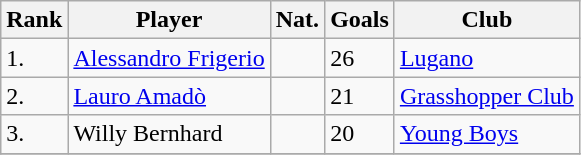<table class="wikitable sortable">
<tr>
<th>Rank</th>
<th>Player</th>
<th>Nat.</th>
<th>Goals</th>
<th>Club</th>
</tr>
<tr>
<td>1.</td>
<td><a href='#'>Alessandro Frigerio</a></td>
<td></td>
<td>26</td>
<td><a href='#'>Lugano</a></td>
</tr>
<tr>
<td>2.</td>
<td><a href='#'>Lauro Amadò</a></td>
<td></td>
<td>21</td>
<td><a href='#'>Grasshopper Club</a></td>
</tr>
<tr>
<td>3.</td>
<td>Willy Bernhard</td>
<td></td>
<td>20</td>
<td><a href='#'>Young Boys</a></td>
</tr>
<tr>
</tr>
</table>
